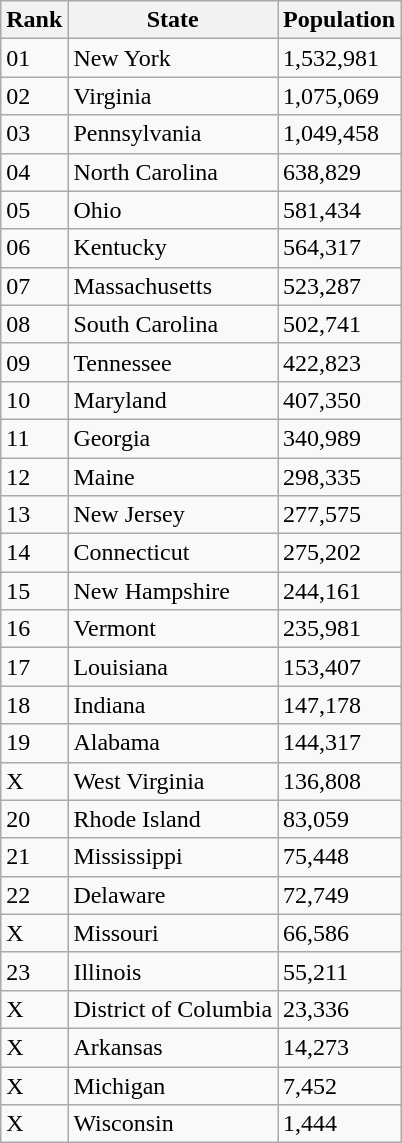<table class="wikitable sortable">
<tr>
<th>Rank</th>
<th>State</th>
<th>Population</th>
</tr>
<tr>
<td>01</td>
<td>New York</td>
<td>1,532,981</td>
</tr>
<tr>
<td>02</td>
<td>Virginia </td>
<td>1,075,069</td>
</tr>
<tr>
<td>03</td>
<td>Pennsylvania</td>
<td>1,049,458</td>
</tr>
<tr>
<td>04</td>
<td>North Carolina</td>
<td>638,829</td>
</tr>
<tr>
<td>05</td>
<td>Ohio</td>
<td>581,434</td>
</tr>
<tr>
<td>06</td>
<td>Kentucky</td>
<td>564,317</td>
</tr>
<tr>
<td>07</td>
<td>Massachusetts</td>
<td>523,287</td>
</tr>
<tr>
<td>08</td>
<td>South Carolina</td>
<td>502,741</td>
</tr>
<tr>
<td>09</td>
<td>Tennessee</td>
<td>422,823</td>
</tr>
<tr>
<td>10</td>
<td>Maryland</td>
<td>407,350</td>
</tr>
<tr>
<td>11</td>
<td>Georgia</td>
<td>340,989</td>
</tr>
<tr>
<td>12</td>
<td>Maine</td>
<td>298,335</td>
</tr>
<tr>
<td>13</td>
<td>New Jersey</td>
<td>277,575</td>
</tr>
<tr>
<td>14</td>
<td>Connecticut</td>
<td>275,202</td>
</tr>
<tr>
<td>15</td>
<td>New Hampshire</td>
<td>244,161</td>
</tr>
<tr>
<td>16</td>
<td>Vermont</td>
<td>235,981</td>
</tr>
<tr>
<td>17</td>
<td>Louisiana</td>
<td>153,407</td>
</tr>
<tr>
<td>18</td>
<td>Indiana</td>
<td>147,178</td>
</tr>
<tr>
<td>19</td>
<td>Alabama</td>
<td>144,317</td>
</tr>
<tr>
<td>X</td>
<td>West Virginia </td>
<td>136,808</td>
</tr>
<tr>
<td>20</td>
<td>Rhode Island</td>
<td>83,059</td>
</tr>
<tr>
<td>21</td>
<td>Mississippi</td>
<td>75,448</td>
</tr>
<tr>
<td>22</td>
<td>Delaware</td>
<td>72,749</td>
</tr>
<tr>
<td>X</td>
<td>Missouri</td>
<td>66,586</td>
</tr>
<tr>
<td>23</td>
<td>Illinois</td>
<td>55,211</td>
</tr>
<tr>
<td>X</td>
<td>District of Columbia </td>
<td>23,336</td>
</tr>
<tr>
<td>X</td>
<td>Arkansas</td>
<td>14,273</td>
</tr>
<tr>
<td>X</td>
<td>Michigan</td>
<td>7,452</td>
</tr>
<tr>
<td>X</td>
<td>Wisconsin</td>
<td>1,444</td>
</tr>
</table>
